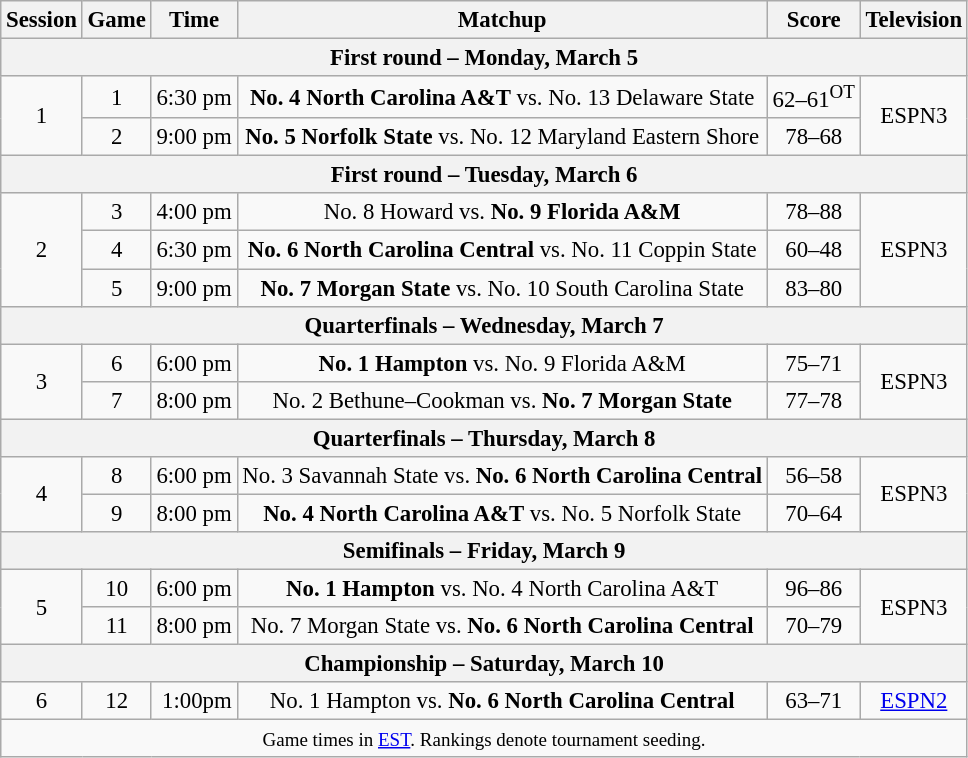<table class="wikitable" style="font-size: 95%; text-align:center">
<tr>
<th>Session</th>
<th>Game</th>
<th>Time</th>
<th>Matchup</th>
<th>Score</th>
<th>Television</th>
</tr>
<tr>
<th colspan=6>First round – Monday, March 5</th>
</tr>
<tr>
<td rowspan=2>1</td>
<td>1</td>
<td align=right>6:30 pm</td>
<td><strong>No. 4 North Carolina A&T</strong> vs. No. 13 Delaware State</td>
<td>62–61<sup>OT</sup></td>
<td rowspan=2>ESPN3</td>
</tr>
<tr>
<td>2</td>
<td align=right>9:00 pm</td>
<td><strong>No. 5 Norfolk State</strong> vs. No. 12 Maryland Eastern Shore</td>
<td>78–68</td>
</tr>
<tr>
<th colspan=6>First round – Tuesday, March 6</th>
</tr>
<tr>
<td rowspan=3>2</td>
<td>3</td>
<td align=right>4:00 pm</td>
<td>No. 8 Howard vs. <strong>No. 9 Florida A&M</strong></td>
<td>78–88</td>
<td rowspan=3>ESPN3</td>
</tr>
<tr>
<td>4</td>
<td align=right>6:30 pm</td>
<td><strong>No. 6 North Carolina Central</strong> vs. No. 11 Coppin State</td>
<td>60–48</td>
</tr>
<tr>
<td>5</td>
<td align=right>9:00 pm</td>
<td><strong>No. 7 Morgan State</strong> vs. No. 10 South Carolina State</td>
<td>83–80</td>
</tr>
<tr>
<th colspan=6>Quarterfinals – Wednesday, March 7</th>
</tr>
<tr>
<td rowspan=2>3</td>
<td>6</td>
<td align=right>6:00 pm</td>
<td><strong>No. 1 Hampton</strong> vs. No. 9 Florida A&M</td>
<td>75–71</td>
<td rowspan=2>ESPN3</td>
</tr>
<tr>
<td>7</td>
<td align=right>8:00 pm</td>
<td>No. 2 Bethune–Cookman vs. <strong>No. 7 Morgan State</strong></td>
<td>77–78</td>
</tr>
<tr>
<th colspan=6>Quarterfinals – Thursday, March 8</th>
</tr>
<tr>
<td rowspan=2>4</td>
<td>8</td>
<td align=right>6:00 pm</td>
<td>No. 3 Savannah State vs. <strong>No. 6 North Carolina Central</strong></td>
<td>56–58</td>
<td rowspan=2>ESPN3</td>
</tr>
<tr>
<td>9</td>
<td align=right>8:00 pm</td>
<td><strong>No. 4 North Carolina A&T</strong> vs. No. 5 Norfolk State</td>
<td>70–64</td>
</tr>
<tr>
<th colspan=6>Semifinals – Friday, March 9</th>
</tr>
<tr>
<td rowspan=2>5</td>
<td>10</td>
<td align=right>6:00 pm</td>
<td><strong>No. 1 Hampton</strong> vs. No. 4 North Carolina A&T</td>
<td>96–86</td>
<td rowspan=2>ESPN3</td>
</tr>
<tr>
<td>11</td>
<td align=right>8:00 pm</td>
<td>No. 7 Morgan State vs. <strong>No. 6 North Carolina Central</strong></td>
<td>70–79</td>
</tr>
<tr>
<th colspan=6>Championship – Saturday, March 10</th>
</tr>
<tr>
<td rowspan=1>6</td>
<td>12</td>
<td align=right>1:00pm</td>
<td>No. 1 Hampton vs. <strong>No. 6 North Carolina Central</strong></td>
<td>63–71</td>
<td rowspan=1><a href='#'>ESPN2</a></td>
</tr>
<tr>
<td colspan=6><small>Game times in <a href='#'>EST</a>. Rankings denote tournament seeding.</small></td>
</tr>
</table>
